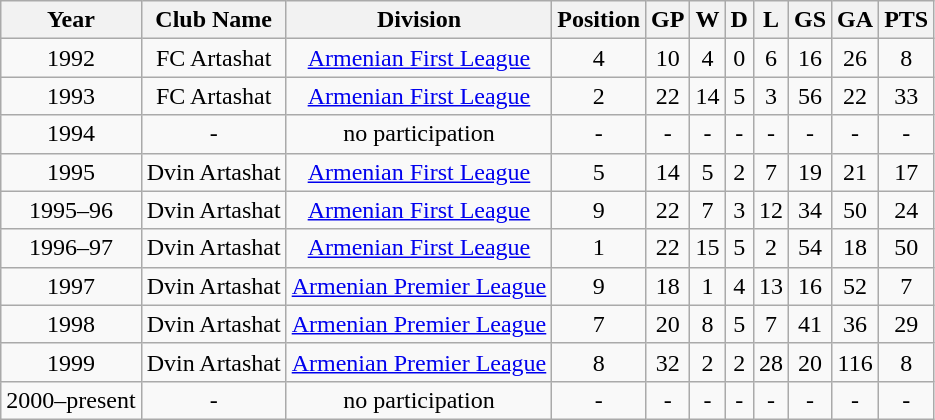<table class="wikitable" style="text-align: center;">
<tr>
<th>Year</th>
<th>Club Name</th>
<th>Division</th>
<th>Position</th>
<th>GP</th>
<th>W</th>
<th>D</th>
<th>L</th>
<th>GS</th>
<th>GA</th>
<th>PTS</th>
</tr>
<tr>
<td>1992</td>
<td>FC Artashat</td>
<td><a href='#'>Armenian First League</a></td>
<td>4</td>
<td>10</td>
<td>4</td>
<td>0</td>
<td>6</td>
<td>16</td>
<td>26</td>
<td>8</td>
</tr>
<tr>
<td>1993</td>
<td>FC Artashat</td>
<td><a href='#'>Armenian First League</a></td>
<td>2</td>
<td>22</td>
<td>14</td>
<td>5</td>
<td>3</td>
<td>56</td>
<td>22</td>
<td>33</td>
</tr>
<tr>
<td>1994</td>
<td>-</td>
<td>no participation</td>
<td>-</td>
<td>-</td>
<td>-</td>
<td>-</td>
<td>-</td>
<td>-</td>
<td>-</td>
<td>-</td>
</tr>
<tr>
<td>1995</td>
<td>Dvin Artashat</td>
<td><a href='#'>Armenian First League</a></td>
<td>5</td>
<td>14</td>
<td>5</td>
<td>2</td>
<td>7</td>
<td>19</td>
<td>21</td>
<td>17</td>
</tr>
<tr>
<td>1995–96</td>
<td>Dvin Artashat</td>
<td><a href='#'>Armenian First League</a></td>
<td>9</td>
<td>22</td>
<td>7</td>
<td>3</td>
<td>12</td>
<td>34</td>
<td>50</td>
<td>24</td>
</tr>
<tr>
<td>1996–97</td>
<td>Dvin Artashat</td>
<td><a href='#'>Armenian First League</a></td>
<td>1</td>
<td>22</td>
<td>15</td>
<td>5</td>
<td>2</td>
<td>54</td>
<td>18</td>
<td>50</td>
</tr>
<tr>
<td>1997</td>
<td>Dvin Artashat</td>
<td><a href='#'>Armenian Premier League</a></td>
<td>9</td>
<td>18</td>
<td>1</td>
<td>4</td>
<td>13</td>
<td>16</td>
<td>52</td>
<td>7</td>
</tr>
<tr>
<td>1998</td>
<td>Dvin Artashat</td>
<td><a href='#'>Armenian Premier League</a></td>
<td>7</td>
<td>20</td>
<td>8</td>
<td>5</td>
<td>7</td>
<td>41</td>
<td>36</td>
<td>29</td>
</tr>
<tr>
<td>1999</td>
<td>Dvin Artashat</td>
<td><a href='#'>Armenian Premier League</a></td>
<td>8</td>
<td>32</td>
<td>2</td>
<td>2</td>
<td>28</td>
<td>20</td>
<td>116</td>
<td>8</td>
</tr>
<tr>
<td>2000–present</td>
<td>-</td>
<td>no participation</td>
<td>-</td>
<td>-</td>
<td>-</td>
<td>-</td>
<td>-</td>
<td>-</td>
<td>-</td>
<td>-</td>
</tr>
</table>
